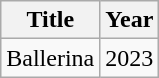<table class="wikitable">
<tr>
<th>Title</th>
<th>Year</th>
</tr>
<tr>
<td>Ballerina</td>
<td>2023</td>
</tr>
</table>
